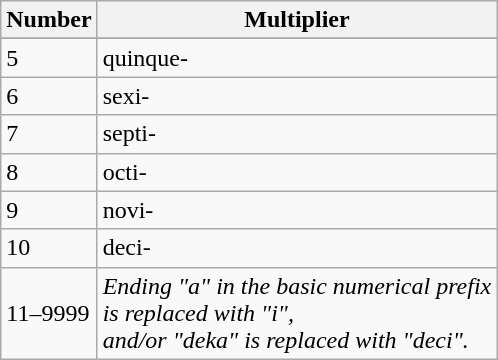<table class="wikitable">
<tr>
<th>Number</th>
<th>Multiplier</th>
</tr>
<tr>
</tr>
<tr>
<td>5</td>
<td>quinque-</td>
</tr>
<tr>
<td>6</td>
<td>sexi-</td>
</tr>
<tr>
<td>7</td>
<td>septi-</td>
</tr>
<tr>
<td>8</td>
<td>octi-</td>
</tr>
<tr>
<td>9</td>
<td>novi-</td>
</tr>
<tr>
<td>10</td>
<td>deci-</td>
</tr>
<tr>
<td>11–9999</td>
<td><em>Ending "a" in the basic numerical prefix<br>is replaced with "i",<br>and/or "deka" is replaced with "deci".</em> </td>
</tr>
</table>
